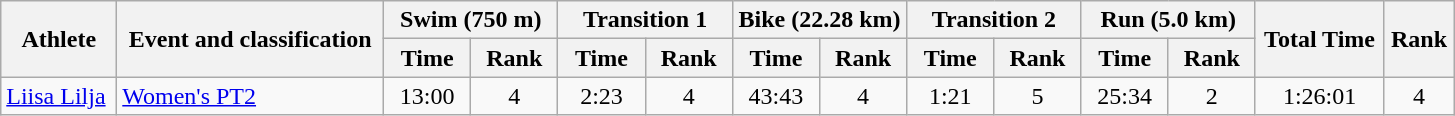<table class="wikitable">
<tr>
<th rowspan=2>Athlete</th>
<th rowspan=2>Event and classification</th>
<th colspan=2>Swim (750 m)</th>
<th colspan=2>Transition 1</th>
<th colspan=2>Bike (22.28 km)</th>
<th colspan=2>Transition 2</th>
<th colspan=2>Run (5.0 km)</th>
<th rowspan=2>Total Time</th>
<th rowspan=2>Rank</th>
</tr>
<tr>
<th width=6%>Time</th>
<th width=6%>Rank</th>
<th width=6%>Time</th>
<th width=6%>Rank</th>
<th width=6%>Time</th>
<th width=6%>Rank</th>
<th width=6%>Time</th>
<th width=6%>Rank</th>
<th width=6%>Time</th>
<th width=6%>Rank</th>
</tr>
<tr align=center>
<td align=left><a href='#'>Liisa Lilja</a></td>
<td align=left><a href='#'>Women's PT2</a></td>
<td>13:00</td>
<td>4</td>
<td>2:23</td>
<td>4</td>
<td>43:43</td>
<td>4</td>
<td>1:21</td>
<td>5</td>
<td>25:34</td>
<td>2</td>
<td>1:26:01</td>
<td>4</td>
</tr>
</table>
